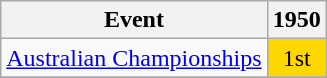<table class="wikitable">
<tr>
<th>Event</th>
<th>1950</th>
</tr>
<tr>
<td><a href='#'>Australian Championships</a></td>
<td align="center" bgcolor="gold">1st</td>
</tr>
<tr>
</tr>
</table>
